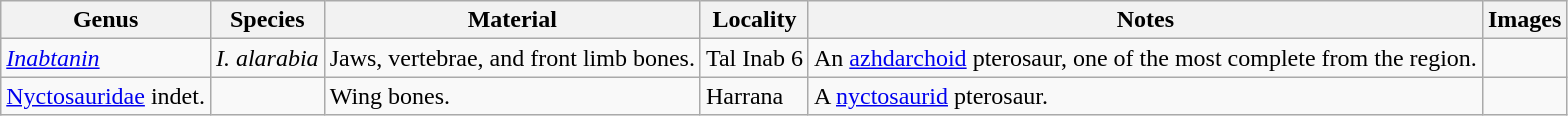<table class="wikitable" align="center">
<tr>
<th>Genus</th>
<th>Species</th>
<th>Material</th>
<th>Locality</th>
<th>Notes</th>
<th>Images</th>
</tr>
<tr>
<td><em><a href='#'>Inabtanin</a></em></td>
<td><em>I. alarabia</em></td>
<td>Jaws, vertebrae, and front limb bones.</td>
<td>Tal Inab 6</td>
<td>An <a href='#'>azhdarchoid</a> pterosaur, one of the most complete from the region.</td>
<td></td>
</tr>
<tr>
<td><a href='#'>Nyctosauridae</a> indet.</td>
<td></td>
<td>Wing bones.</td>
<td>Harrana</td>
<td>A <a href='#'>nyctosaurid</a> pterosaur.</td>
<td></td>
</tr>
</table>
